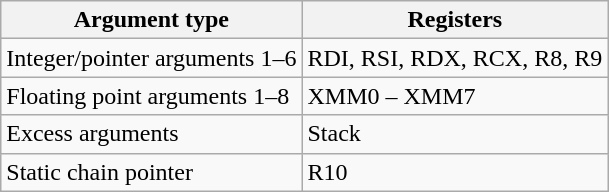<table class="wikitable">
<tr>
<th>Argument type</th>
<th>Registers</th>
</tr>
<tr>
<td>Integer/pointer arguments 1–6</td>
<td>RDI, RSI, RDX, RCX, R8, R9</td>
</tr>
<tr>
<td>Floating point arguments 1–8</td>
<td>XMM0 – XMM7</td>
</tr>
<tr>
<td>Excess arguments</td>
<td>Stack</td>
</tr>
<tr>
<td>Static chain pointer</td>
<td>R10</td>
</tr>
</table>
